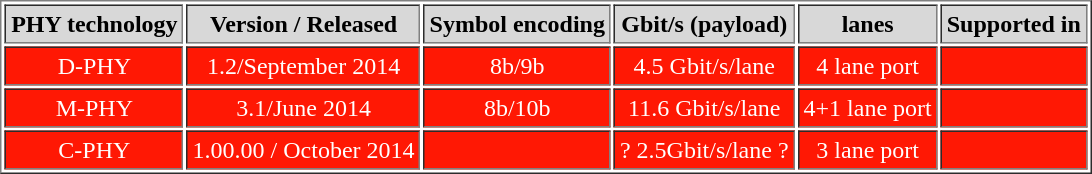<table border="1" cellpadding="3" style="margin: 1em auto 1em auto">
<tr style="background:#D8D8D8; color:black">
<th>PHY technology</th>
<th>Version / Released</th>
<th>Symbol encoding</th>
<th>Gbit/s (payload)</th>
<th>lanes</th>
<th>Supported in</th>
</tr>
<tr style="background:#FF1804; color:white">
<td align="center">D-PHY</td>
<td align="center">1.2/September 2014</td>
<td align="center">8b/9b</td>
<td align="center">4.5 Gbit/s/lane</td>
<td align="center">4 lane port</td>
<td align="center"></td>
</tr>
<tr style="background:#FF1804; color:white">
<td align="center">M-PHY</td>
<td align="center">3.1/June 2014</td>
<td align="center">8b/10b</td>
<td align="center">11.6 Gbit/s/lane</td>
<td align="center">4+1 lane port</td>
<td align="center"></td>
</tr>
<tr style="background:#FF1804; color:white">
<td align="center">C-PHY</td>
<td align="center">1.00.00 / October 2014</td>
<td align="center"></td>
<td align="center">? 2.5Gbit/s/lane ?</td>
<td align="center">3 lane port</td>
<td align="center"></td>
</tr>
</table>
